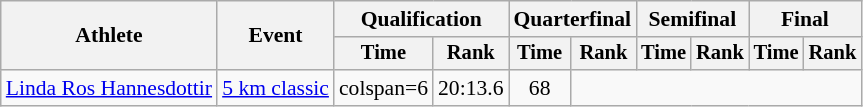<table class="wikitable" style="font-size:90%">
<tr>
<th rowspan="2">Athlete</th>
<th rowspan="2">Event</th>
<th colspan="2">Qualification</th>
<th colspan="2">Quarterfinal</th>
<th colspan="2">Semifinal</th>
<th colspan="2">Final</th>
</tr>
<tr style="font-size:95%">
<th>Time</th>
<th>Rank</th>
<th>Time</th>
<th>Rank</th>
<th>Time</th>
<th>Rank</th>
<th>Time</th>
<th>Rank</th>
</tr>
<tr align=center>
<td align=left rowspan=3><a href='#'>Linda Ros Hannesdottir</a></td>
<td align=left><a href='#'>5 km classic</a></td>
<td>colspan=6 </td>
<td>20:13.6</td>
<td>68</td>
</tr>
</table>
